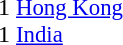<table cellspacing=0 cellpadding=0>
<tr>
<td><div>1 </div></td>
<td style="font-size: 95%"> <a href='#'>Hong Kong</a></td>
</tr>
<tr>
<td><div>1 </div></td>
<td style="font-size: 95%"> <a href='#'>India</a></td>
</tr>
</table>
